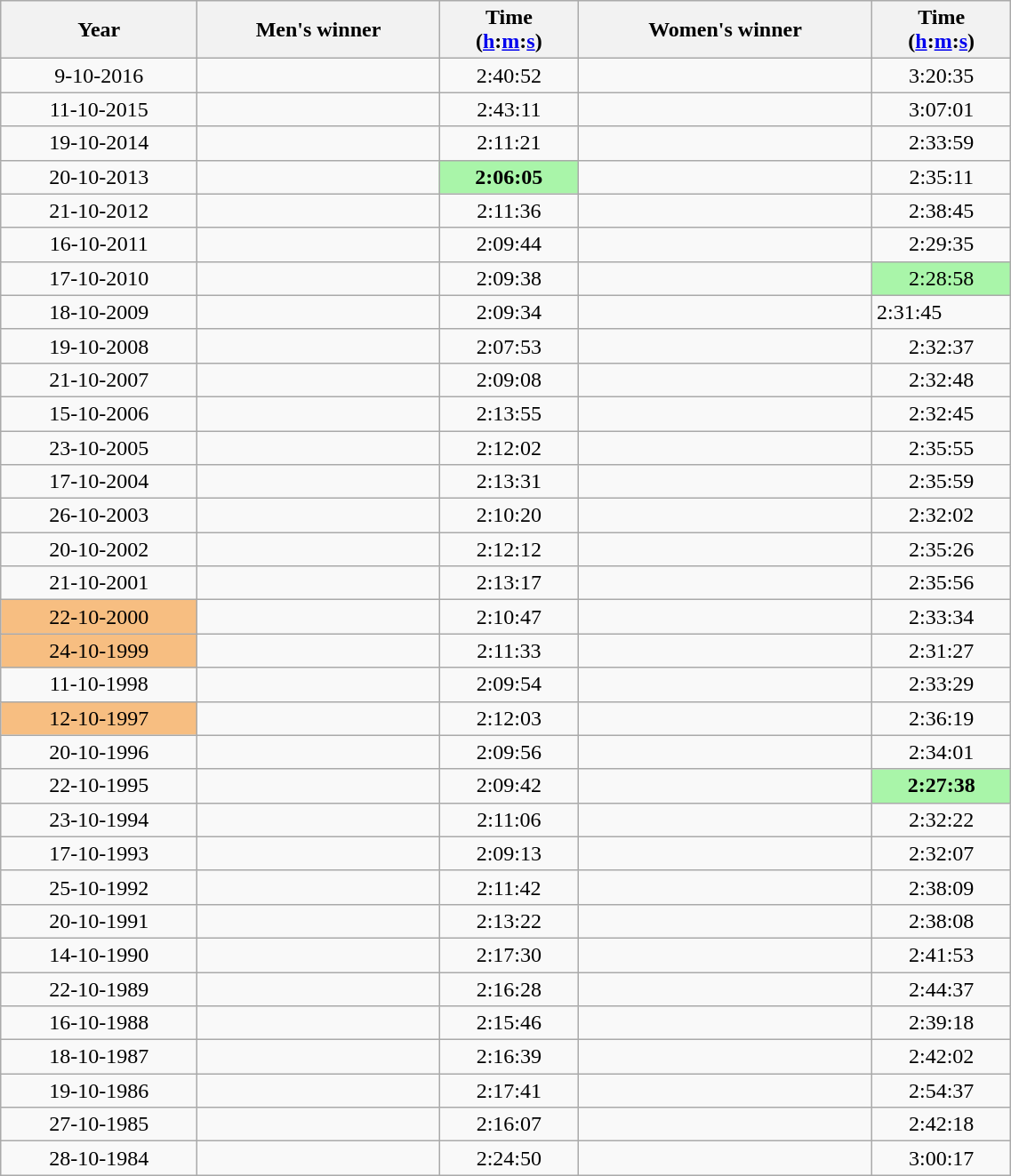<table class="wikitable" style=" text-align:center;" width=60%>
<tr>
<th>Year</th>
<th>Men's winner</th>
<th>Time<br>(<a href='#'>h</a>:<a href='#'>m</a>:<a href='#'>s</a>)</th>
<th>Women's winner</th>
<th>Time<br>(<a href='#'>h</a>:<a href='#'>m</a>:<a href='#'>s</a>)</th>
</tr>
<tr>
<td>9-10-2016</td>
<td align=left></td>
<td>2:40:52</td>
<td align=left></td>
<td>3:20:35</td>
</tr>
<tr>
<td>11-10-2015</td>
<td align=left></td>
<td>2:43:11</td>
<td align=left></td>
<td>3:07:01</td>
</tr>
<tr>
<td>19-10-2014</td>
<td align=left></td>
<td>2:11:21</td>
<td align=left></td>
<td>2:33:59</td>
</tr>
<tr>
<td>20-10-2013</td>
<td align=left></td>
<td bgcolor=#A9F5A9><strong>2:06:05</strong></td>
<td align=left></td>
<td>2:35:11</td>
</tr>
<tr>
<td>21-10-2012</td>
<td align=left></td>
<td>2:11:36</td>
<td align=left></td>
<td>2:38:45</td>
</tr>
<tr>
<td>16-10-2011</td>
<td align=left></td>
<td>2:09:44</td>
<td align=left></td>
<td>2:29:35</td>
</tr>
<tr>
<td>17-10-2010</td>
<td align=left></td>
<td>2:09:38</td>
<td align=left></td>
<td bgcolor=#A9F5A9>2:28:58</td>
</tr>
<tr>
<td>18-10-2009</td>
<td align=left></td>
<td>2:09:34</td>
<td align=left></td>
<td align=left>2:31:45</td>
</tr>
<tr>
<td>19-10-2008</td>
<td align=left></td>
<td>2:07:53</td>
<td align=left></td>
<td>2:32:37</td>
</tr>
<tr>
<td>21-10-2007</td>
<td align=left></td>
<td>2:09:08</td>
<td align=left></td>
<td>2:32:48</td>
</tr>
<tr>
<td>15-10-2006</td>
<td align=left></td>
<td>2:13:55</td>
<td align=left></td>
<td>2:32:45</td>
</tr>
<tr>
<td>23-10-2005</td>
<td align=left></td>
<td>2:12:02</td>
<td align=left></td>
<td>2:35:55</td>
</tr>
<tr>
<td>17-10-2004</td>
<td align=left></td>
<td>2:13:31</td>
<td align=left></td>
<td>2:35:59</td>
</tr>
<tr>
<td>26-10-2003</td>
<td align=left></td>
<td>2:10:20</td>
<td align=left></td>
<td>2:32:02</td>
</tr>
<tr>
<td>20-10-2002</td>
<td align=left></td>
<td>2:12:12</td>
<td align=left></td>
<td>2:35:26</td>
</tr>
<tr>
<td>21-10-2001</td>
<td align=left></td>
<td>2:13:17</td>
<td align=left></td>
<td>2:35:56</td>
</tr>
<tr>
<td bgcolor=#F7BE81>22-10-2000</td>
<td align=left></td>
<td>2:10:47</td>
<td align=left></td>
<td>2:33:34</td>
</tr>
<tr>
<td bgcolor=#F7BE81>24-10-1999</td>
<td align=left></td>
<td>2:11:33</td>
<td align=left></td>
<td>2:31:27</td>
</tr>
<tr>
<td>11-10-1998</td>
<td align=left></td>
<td>2:09:54</td>
<td align=left></td>
<td>2:33:29</td>
</tr>
<tr>
<td bgcolor=#F7BE81>12-10-1997</td>
<td align=left></td>
<td>2:12:03</td>
<td align=left></td>
<td>2:36:19</td>
</tr>
<tr>
<td>20-10-1996</td>
<td align=left></td>
<td>2:09:56</td>
<td align=left></td>
<td>2:34:01</td>
</tr>
<tr>
<td>22-10-1995</td>
<td align=left></td>
<td>2:09:42</td>
<td align=left></td>
<td bgcolor=#A9F5A9><strong>2:27:38</strong></td>
</tr>
<tr>
<td>23-10-1994</td>
<td align=left></td>
<td>2:11:06</td>
<td align=left></td>
<td>2:32:22</td>
</tr>
<tr>
<td>17-10-1993</td>
<td align=left></td>
<td>2:09:13</td>
<td align=left></td>
<td>2:32:07</td>
</tr>
<tr>
<td>25-10-1992</td>
<td align=left></td>
<td>2:11:42</td>
<td align=left></td>
<td>2:38:09</td>
</tr>
<tr>
<td>20-10-1991</td>
<td align=left></td>
<td>2:13:22</td>
<td align=left></td>
<td>2:38:08</td>
</tr>
<tr>
<td>14-10-1990</td>
<td align=left></td>
<td>2:17:30</td>
<td align=left></td>
<td>2:41:53</td>
</tr>
<tr>
<td>22-10-1989</td>
<td align=left></td>
<td>2:16:28</td>
<td align=left></td>
<td>2:44:37</td>
</tr>
<tr>
<td>16-10-1988</td>
<td align=left></td>
<td>2:15:46</td>
<td align=left></td>
<td>2:39:18</td>
</tr>
<tr>
<td>18-10-1987</td>
<td align=left></td>
<td>2:16:39</td>
<td align=left></td>
<td>2:42:02</td>
</tr>
<tr>
<td>19-10-1986</td>
<td align=left></td>
<td>2:17:41</td>
<td align=left></td>
<td>2:54:37</td>
</tr>
<tr>
<td>27-10-1985</td>
<td align=left></td>
<td>2:16:07</td>
<td align=left></td>
<td>2:42:18</td>
</tr>
<tr>
<td>28-10-1984</td>
<td align=left></td>
<td>2:24:50</td>
<td align=left></td>
<td>3:00:17</td>
</tr>
</table>
